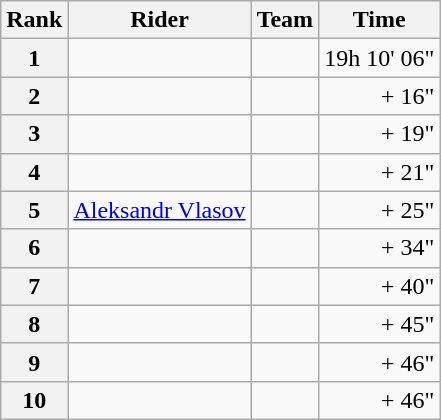<table class="wikitable" margin-bottom:0;">
<tr>
<th scope="col">Rank</th>
<th scope="col">Rider</th>
<th scope="col">Team</th>
<th scope="col">Time</th>
</tr>
<tr>
<th scope="row">1</th>
<td> </td>
<td></td>
<td align="right">19h 10' 06"</td>
</tr>
<tr>
<th scope="row">2</th>
<td> </td>
<td></td>
<td align="right">+ 16"</td>
</tr>
<tr>
<th scope="row">3</th>
<td></td>
<td></td>
<td align="right">+ 19"</td>
</tr>
<tr>
<th scope="row">4</th>
<td></td>
<td></td>
<td align="right">+ 21"</td>
</tr>
<tr>
<th scope="row">5</th>
<td> <a href='#'>Aleksandr Vlasov</a></td>
<td></td>
<td align="right">+ 25"</td>
</tr>
<tr>
<th scope="row">6</th>
<td> </td>
<td></td>
<td align="right">+ 34"</td>
</tr>
<tr>
<th scope="row">7</th>
<td></td>
<td></td>
<td align="right">+ 40"</td>
</tr>
<tr>
<th scope="row">8</th>
<td></td>
<td></td>
<td align="right">+ 45"</td>
</tr>
<tr>
<th scope="row">9</th>
<td></td>
<td></td>
<td align="right">+ 46"</td>
</tr>
<tr>
<th scope="row">10</th>
<td></td>
<td></td>
<td align="right">+ 46"</td>
</tr>
</table>
